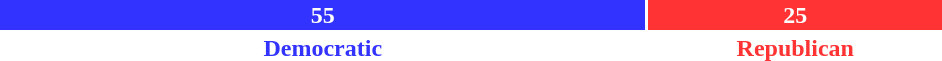<table style="width:50%">
<tr>
<td scope="row" colspan="3" style="text-align:center"></td>
</tr>
<tr>
<td scope="row" style="background:#33F; width:68.75%; text-align:center; color:white"><strong>55</strong></td>
<td style="background:#F33; width:31.25%; text-align:center; color:white"><strong>25</strong></td>
</tr>
<tr>
<td scope="row" style="text-align:center; color:#33F"><strong>Democratic</strong></td>
<td style="text-align:center; color:#F33"><strong>Republican</strong></td>
</tr>
</table>
